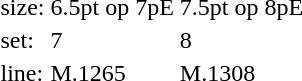<table style="margin-left:40px;">
<tr>
<td>size:</td>
<td>6.5pt op 7pE</td>
<td>7.5pt op 8pE</td>
</tr>
<tr>
<td>set:</td>
<td>7</td>
<td>8</td>
</tr>
<tr>
<td>line:</td>
<td>M.1265</td>
<td>M.1308</td>
</tr>
</table>
